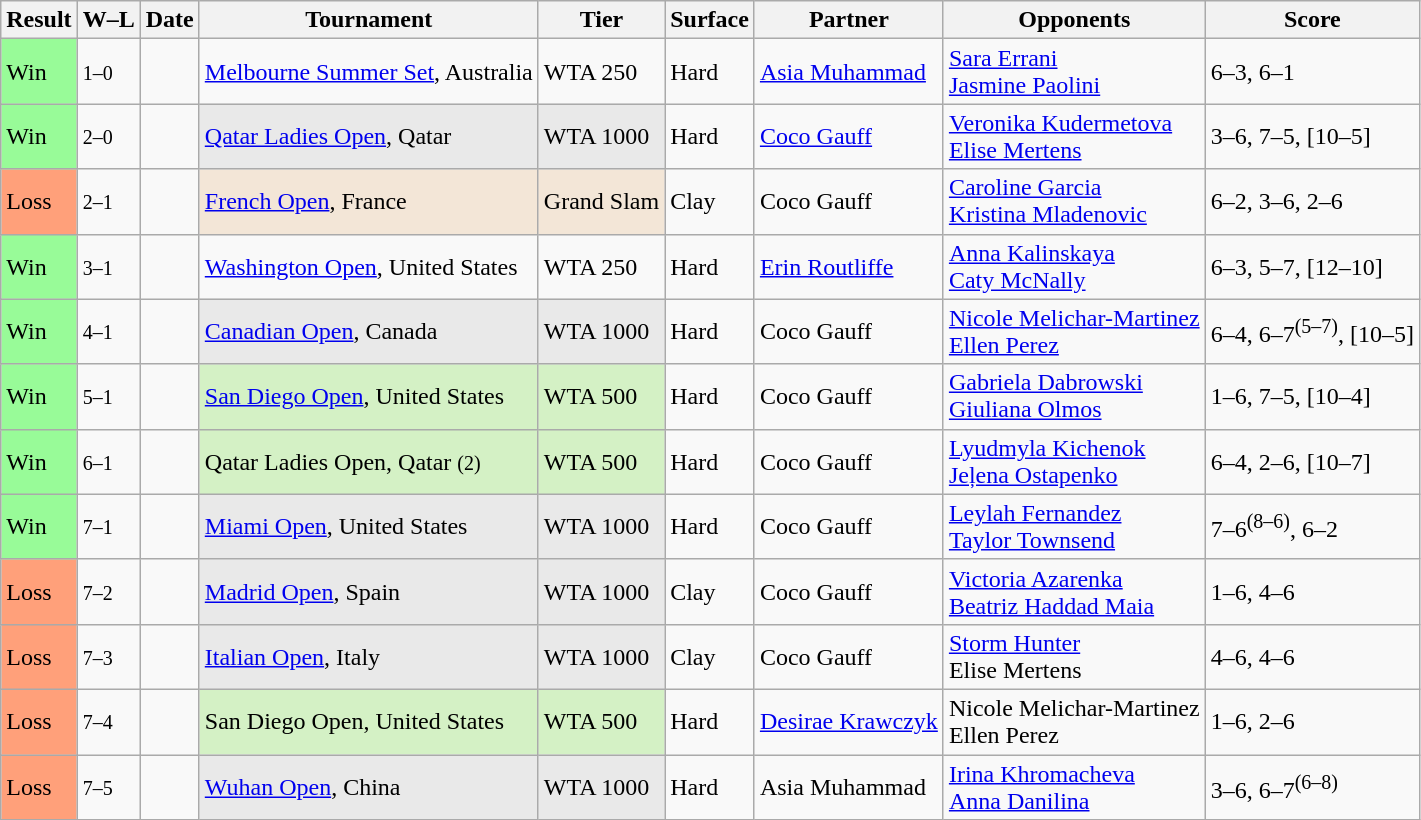<table class="sortable wikitable">
<tr>
<th>Result</th>
<th class="unsortable">W–L</th>
<th>Date</th>
<th>Tournament</th>
<th>Tier</th>
<th>Surface</th>
<th>Partner</th>
<th>Opponents</th>
<th class="unsortable">Score</th>
</tr>
<tr>
<td bgcolor="98FB98">Win</td>
<td><small>1–0</small></td>
<td><a href='#'></a></td>
<td><a href='#'>Melbourne Summer Set</a>, Australia</td>
<td>WTA 250</td>
<td>Hard</td>
<td> <a href='#'>Asia Muhammad</a></td>
<td> <a href='#'>Sara Errani</a> <br>  <a href='#'>Jasmine Paolini</a></td>
<td>6–3, 6–1</td>
</tr>
<tr>
<td bgcolor="98FB98">Win</td>
<td><small>2–0</small></td>
<td><a href='#'></a></td>
<td bgcolor="E9E9E9"><a href='#'>Qatar Ladies Open</a>, Qatar</td>
<td bgcolor="E9E9E9">WTA 1000</td>
<td>Hard</td>
<td> <a href='#'>Coco Gauff</a></td>
<td> <a href='#'>Veronika Kudermetova</a> <br>  <a href='#'>Elise Mertens</a></td>
<td>3–6, 7–5, [10–5]</td>
</tr>
<tr>
<td bgcolor="FFA07A">Loss</td>
<td><small>2–1</small></td>
<td><a href='#'></a></td>
<td bgcolor="f3e6d7"><a href='#'>French Open</a>, France</td>
<td bgcolor="f3e6d7">Grand Slam</td>
<td>Clay</td>
<td> Coco Gauff</td>
<td> <a href='#'>Caroline Garcia</a> <br>  <a href='#'>Kristina Mladenovic</a></td>
<td>6–2, 3–6, 2–6</td>
</tr>
<tr>
<td bgcolor=98FB98>Win</td>
<td><small>3–1</small></td>
<td><a href='#'></a></td>
<td><a href='#'>Washington Open</a>, United States</td>
<td>WTA 250</td>
<td>Hard</td>
<td> <a href='#'>Erin Routliffe</a></td>
<td> <a href='#'>Anna Kalinskaya</a> <br>  <a href='#'>Caty McNally</a></td>
<td>6–3, 5–7, [12–10]</td>
</tr>
<tr>
<td bgcolor=98FB98>Win</td>
<td><small>4–1</small></td>
<td><a href='#'></a></td>
<td bgcolor=e9e9e9><a href='#'>Canadian Open</a>, Canada</td>
<td bgcolor=e9e9e9>WTA 1000</td>
<td>Hard</td>
<td> Coco Gauff</td>
<td> <a href='#'>Nicole Melichar-Martinez</a> <br>  <a href='#'>Ellen Perez</a></td>
<td>6–4, 6–7<sup>(5–7)</sup>, [10–5]</td>
</tr>
<tr>
<td bgcolor=98FB98>Win</td>
<td><small>5–1</small></td>
<td><a href='#'></a></td>
<td bgcolor=D4F1C5><a href='#'>San Diego Open</a>, United States</td>
<td bgcolor=D4F1C5>WTA 500</td>
<td>Hard</td>
<td> Coco Gauff</td>
<td> <a href='#'>Gabriela Dabrowski</a> <br>  <a href='#'>Giuliana Olmos</a></td>
<td>1–6, 7–5, [10–4]</td>
</tr>
<tr>
<td bgcolor=98FB98>Win</td>
<td><small>6–1</small></td>
<td><a href='#'></a></td>
<td bgcolor="D4F1C5">Qatar Ladies Open, Qatar <small>(2)</small></td>
<td bgcolor="D4F1C5">WTA 500</td>
<td>Hard</td>
<td> Coco Gauff</td>
<td> <a href='#'>Lyudmyla Kichenok</a> <br>  <a href='#'>Jeļena Ostapenko</a></td>
<td>6–4, 2–6, [10–7]</td>
</tr>
<tr>
<td bgcolor=98FB98>Win</td>
<td><small>7–1</small></td>
<td><a href='#'></a></td>
<td bgcolor=e9e9e9><a href='#'>Miami Open</a>, United States</td>
<td bgcolor=e9e9e9>WTA 1000</td>
<td>Hard</td>
<td> Coco Gauff</td>
<td> <a href='#'>Leylah Fernandez</a> <br>  <a href='#'>Taylor Townsend</a></td>
<td>7–6<sup>(8–6)</sup>, 6–2</td>
</tr>
<tr>
<td bgcolor= FFA07A>Loss</td>
<td><small> 7–2 </small></td>
<td><a href='#'></a></td>
<td bgcolor=e9e9e9><a href='#'>Madrid Open</a>, Spain</td>
<td bgcolor=e9e9e9>WTA 1000</td>
<td>Clay</td>
<td> Coco Gauff</td>
<td> <a href='#'>Victoria Azarenka</a> <br>  <a href='#'>Beatriz Haddad Maia</a></td>
<td>1–6, 4–6</td>
</tr>
<tr>
<td bgcolor= FFA07A>Loss</td>
<td><small>7–3</small></td>
<td><a href='#'></a></td>
<td bgcolor=e9e9e9><a href='#'>Italian Open</a>, Italy</td>
<td bgcolor=e9e9e9>WTA 1000</td>
<td>Clay</td>
<td> Coco Gauff</td>
<td> <a href='#'>Storm Hunter</a> <br>  Elise Mertens</td>
<td>4–6, 4–6</td>
</tr>
<tr>
<td bgcolor=FFA07A>Loss</td>
<td><small>7–4</small></td>
<td><a href='#'></a></td>
<td bgcolor=#d4f1c5>San Diego Open, United States</td>
<td bgcolor=#d4f1c5>WTA 500</td>
<td>Hard</td>
<td> <a href='#'>Desirae Krawczyk</a></td>
<td> Nicole Melichar-Martinez <br>  Ellen Perez</td>
<td>1–6, 2–6</td>
</tr>
<tr>
<td bgcolor=FFA07A>Loss</td>
<td><small>7–5</small></td>
<td><a href='#'></a></td>
<td bgcolor=e9e9e9><a href='#'>Wuhan Open</a>, China</td>
<td bgcolor=e9e9e9>WTA 1000</td>
<td>Hard</td>
<td> Asia Muhammad</td>
<td> <a href='#'>Irina Khromacheva</a> <br>  <a href='#'>Anna Danilina</a></td>
<td>3–6, 6–7<sup>(6–8)</sup></td>
</tr>
</table>
